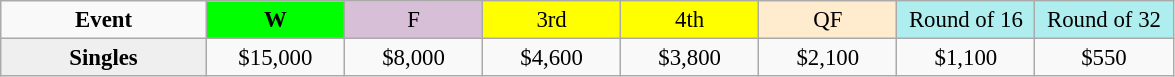<table class=wikitable style=font-size:95%;text-align:center>
<tr>
<td style="width:130px"><strong>Event</strong></td>
<td style="width:85px; background:lime"><strong>W</strong></td>
<td style="width:85px; background:thistle">F</td>
<td style="width:85px; background:#ffff00">3rd</td>
<td style="width:85px; background:#ffff00">4th</td>
<td style="width:85px; background:#ffebcd">QF</td>
<td style="width:85px; background:#afeeee">Round of 16</td>
<td style="width:85px; background:#afeeee">Round of 32</td>
</tr>
<tr>
<th style=background:#efefef>Singles </th>
<td>$15,000</td>
<td>$8,000</td>
<td>$4,600</td>
<td>$3,800</td>
<td>$2,100</td>
<td>$1,100</td>
<td>$550</td>
</tr>
</table>
